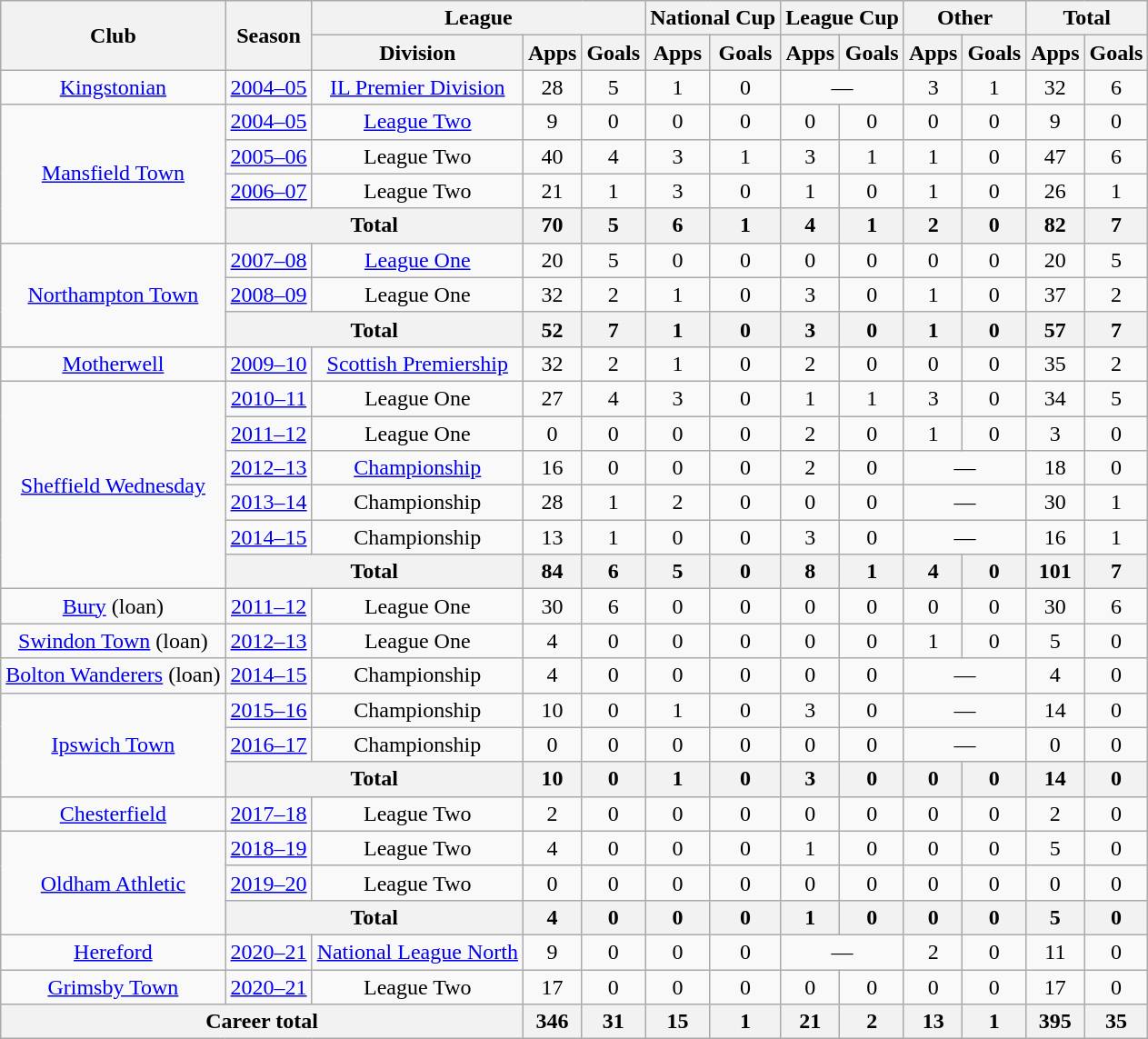<table class="wikitable" style="text-align: center;">
<tr>
<th rowspan="2">Club</th>
<th rowspan="2">Season</th>
<th colspan="3">League</th>
<th colspan="2">National Cup</th>
<th colspan="2">League Cup</th>
<th colspan="2">Other</th>
<th colspan="2">Total</th>
</tr>
<tr>
<th>Division</th>
<th>Apps</th>
<th>Goals</th>
<th>Apps</th>
<th>Goals</th>
<th>Apps</th>
<th>Goals</th>
<th>Apps</th>
<th>Goals</th>
<th>Apps</th>
<th>Goals</th>
</tr>
<tr>
<td><a href='#'>Kingstonian</a></td>
<td><a href='#'>2004–05</a></td>
<td><a href='#'>IL Premier Division</a></td>
<td>28</td>
<td>5</td>
<td>1</td>
<td>0</td>
<td colspan="2">—</td>
<td>3</td>
<td>1</td>
<td>32</td>
<td>6</td>
</tr>
<tr>
<td rowspan="4" valign="center"><a href='#'>Mansfield Town</a></td>
<td><a href='#'>2004–05</a></td>
<td><a href='#'>League Two</a></td>
<td>9</td>
<td>0</td>
<td>0</td>
<td>0</td>
<td>0</td>
<td>0</td>
<td>0</td>
<td>0</td>
<td>9</td>
<td>0</td>
</tr>
<tr>
<td><a href='#'>2005–06</a></td>
<td>League Two</td>
<td>40</td>
<td>4</td>
<td>3</td>
<td>1</td>
<td>3</td>
<td>1</td>
<td>1</td>
<td>0</td>
<td>47</td>
<td>6</td>
</tr>
<tr>
<td><a href='#'>2006–07</a></td>
<td>League Two</td>
<td>21</td>
<td>1</td>
<td>3</td>
<td>0</td>
<td>1</td>
<td>0</td>
<td>1</td>
<td>0</td>
<td>26</td>
<td>1</td>
</tr>
<tr>
<th colspan=2>Total</th>
<th>70</th>
<th>5</th>
<th>6</th>
<th>1</th>
<th>4</th>
<th>1</th>
<th>2</th>
<th>0</th>
<th>82</th>
<th>7</th>
</tr>
<tr>
<td rowspan="3" valign="center"><a href='#'>Northampton Town</a></td>
<td><a href='#'>2007–08</a></td>
<td><a href='#'>League One</a></td>
<td>20</td>
<td>5</td>
<td>0</td>
<td>0</td>
<td>0</td>
<td>0</td>
<td>0</td>
<td>0</td>
<td>20</td>
<td>5</td>
</tr>
<tr>
<td><a href='#'>2008–09</a></td>
<td>League One</td>
<td>32</td>
<td>2</td>
<td>1</td>
<td>0</td>
<td>3</td>
<td>0</td>
<td>1</td>
<td>0</td>
<td>37</td>
<td>2</td>
</tr>
<tr>
<th colspan=2>Total</th>
<th>52</th>
<th>7</th>
<th>1</th>
<th>0</th>
<th>3</th>
<th>0</th>
<th>1</th>
<th>0</th>
<th>57</th>
<th>7</th>
</tr>
<tr>
<td><a href='#'>Motherwell</a></td>
<td><a href='#'>2009–10</a></td>
<td><a href='#'>Scottish Premiership</a></td>
<td>32</td>
<td>2</td>
<td>1</td>
<td>0</td>
<td>2</td>
<td>0</td>
<td>0</td>
<td>0</td>
<td>35</td>
<td>2</td>
</tr>
<tr>
<td rowspan="6" valign="center"><a href='#'>Sheffield Wednesday</a></td>
<td><a href='#'>2010–11</a></td>
<td>League One</td>
<td>27</td>
<td>4</td>
<td>3</td>
<td>0</td>
<td>1</td>
<td>1</td>
<td>3</td>
<td>0</td>
<td>34</td>
<td>5</td>
</tr>
<tr>
<td><a href='#'>2011–12</a></td>
<td>League One</td>
<td>0</td>
<td>0</td>
<td>0</td>
<td>0</td>
<td>2</td>
<td>0</td>
<td>1</td>
<td>0</td>
<td>3</td>
<td>0</td>
</tr>
<tr>
<td><a href='#'>2012–13</a></td>
<td><a href='#'>Championship</a></td>
<td>16</td>
<td>0</td>
<td>0</td>
<td>0</td>
<td>2</td>
<td>0</td>
<td colspan="2">—</td>
<td>18</td>
<td>0</td>
</tr>
<tr>
<td><a href='#'>2013–14</a></td>
<td>Championship</td>
<td>28</td>
<td>1</td>
<td>2</td>
<td>0</td>
<td>0</td>
<td>0</td>
<td colspan="2">—</td>
<td>30</td>
<td>1</td>
</tr>
<tr>
<td><a href='#'>2014–15</a></td>
<td>Championship</td>
<td>13</td>
<td>1</td>
<td>0</td>
<td>0</td>
<td>3</td>
<td>0</td>
<td colspan="2">—</td>
<td>16</td>
<td>1</td>
</tr>
<tr>
<th colspan=2>Total</th>
<th>84</th>
<th>6</th>
<th>5</th>
<th>0</th>
<th>8</th>
<th>1</th>
<th>4</th>
<th>0</th>
<th>101</th>
<th>7</th>
</tr>
<tr>
<td><a href='#'>Bury</a> (loan)</td>
<td><a href='#'>2011–12</a></td>
<td>League One</td>
<td>30</td>
<td>6</td>
<td>0</td>
<td>0</td>
<td>0</td>
<td>0</td>
<td>0</td>
<td>0</td>
<td>30</td>
<td>6</td>
</tr>
<tr>
<td><a href='#'>Swindon Town</a> (loan)</td>
<td><a href='#'>2012–13</a></td>
<td>League One</td>
<td>4</td>
<td>0</td>
<td>0</td>
<td>0</td>
<td>0</td>
<td>0</td>
<td>1</td>
<td>0</td>
<td>5</td>
<td>0</td>
</tr>
<tr>
<td><a href='#'>Bolton Wanderers</a> (loan)</td>
<td><a href='#'>2014–15</a></td>
<td>Championship</td>
<td>4</td>
<td>0</td>
<td>0</td>
<td>0</td>
<td>0</td>
<td>0</td>
<td colspan="2">—</td>
<td>4</td>
<td>0</td>
</tr>
<tr>
<td rowspan="3" valign="center"><a href='#'>Ipswich Town</a></td>
<td><a href='#'>2015–16</a></td>
<td>Championship</td>
<td>10</td>
<td>0</td>
<td>1</td>
<td>0</td>
<td>3</td>
<td>0</td>
<td colspan="2">—</td>
<td>14</td>
<td>0</td>
</tr>
<tr>
<td><a href='#'>2016–17</a></td>
<td>Championship</td>
<td>0</td>
<td>0</td>
<td>0</td>
<td>0</td>
<td>0</td>
<td>0</td>
<td colspan="2">—</td>
<td>0</td>
<td>0</td>
</tr>
<tr>
<th colspan=2>Total</th>
<th>10</th>
<th>0</th>
<th>1</th>
<th>0</th>
<th>3</th>
<th>0</th>
<th>0</th>
<th>0</th>
<th>14</th>
<th>0</th>
</tr>
<tr>
<td><a href='#'>Chesterfield</a></td>
<td><a href='#'>2017–18</a></td>
<td>League Two</td>
<td>2</td>
<td>0</td>
<td>0</td>
<td>0</td>
<td>0</td>
<td>0</td>
<td>0</td>
<td>0</td>
<td>2</td>
<td>0</td>
</tr>
<tr>
<td rowspan="3"><a href='#'>Oldham Athletic</a></td>
<td><a href='#'>2018–19</a></td>
<td>League Two</td>
<td>4</td>
<td>0</td>
<td>0</td>
<td>0</td>
<td>1</td>
<td>0</td>
<td>0</td>
<td>0</td>
<td>5</td>
<td>0</td>
</tr>
<tr>
<td><a href='#'>2019–20</a></td>
<td>League Two</td>
<td>0</td>
<td>0</td>
<td>0</td>
<td>0</td>
<td>0</td>
<td>0</td>
<td>0</td>
<td>0</td>
<td>0</td>
<td>0</td>
</tr>
<tr>
<th colspan=2>Total</th>
<th>4</th>
<th>0</th>
<th>0</th>
<th>0</th>
<th>1</th>
<th>0</th>
<th>0</th>
<th>0</th>
<th>5</th>
<th>0</th>
</tr>
<tr>
<td><a href='#'>Hereford</a></td>
<td><a href='#'>2020–21</a></td>
<td><a href='#'>National League North</a></td>
<td>9</td>
<td>0</td>
<td>0</td>
<td>0</td>
<td colspan="2">—</td>
<td>2</td>
<td>0</td>
<td>11</td>
<td>0</td>
</tr>
<tr>
<td><a href='#'>Grimsby Town</a></td>
<td><a href='#'>2020–21</a></td>
<td>League Two</td>
<td>17</td>
<td>0</td>
<td>0</td>
<td>0</td>
<td>0</td>
<td>0</td>
<td>0</td>
<td>0</td>
<td>17</td>
<td>0</td>
</tr>
<tr>
<th colspan=3>Career total</th>
<th>346</th>
<th>31</th>
<th>15</th>
<th>1</th>
<th>21</th>
<th>2</th>
<th>13</th>
<th>1</th>
<th>395</th>
<th>35</th>
</tr>
</table>
